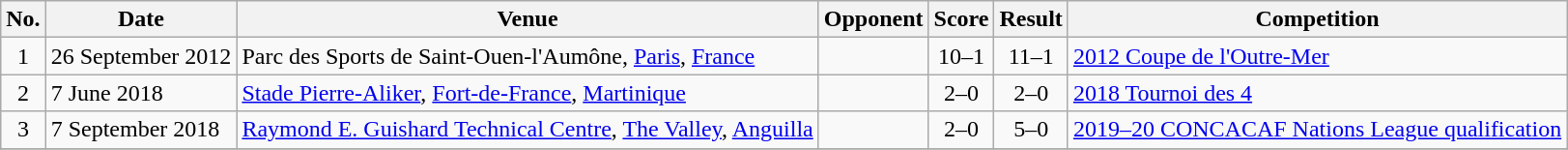<table class="wikitable sortable">
<tr>
<th scope="col">No.</th>
<th scope="col">Date</th>
<th scope="col">Venue</th>
<th scope="col">Opponent</th>
<th scope="col">Score</th>
<th scope="col">Result</th>
<th scope="col">Competition</th>
</tr>
<tr>
<td align="center">1</td>
<td>26 September 2012</td>
<td>Parc des Sports de Saint-Ouen-l'Aumône, <a href='#'>Paris</a>, <a href='#'>France</a></td>
<td></td>
<td align="center">10–1</td>
<td align="center">11–1</td>
<td><a href='#'>2012 Coupe de l'Outre-Mer</a></td>
</tr>
<tr>
<td align="center">2</td>
<td>7 June 2018</td>
<td><a href='#'>Stade Pierre-Aliker</a>, <a href='#'>Fort-de-France</a>, <a href='#'>Martinique</a></td>
<td></td>
<td align="center">2–0</td>
<td align="center">2–0</td>
<td><a href='#'>2018 Tournoi des 4</a></td>
</tr>
<tr>
<td align="center">3</td>
<td>7 September 2018</td>
<td><a href='#'>Raymond E. Guishard Technical Centre</a>, <a href='#'>The Valley</a>, <a href='#'>Anguilla</a></td>
<td></td>
<td align="center">2–0</td>
<td align="center">5–0</td>
<td><a href='#'>2019–20 CONCACAF Nations League qualification</a></td>
</tr>
<tr>
</tr>
</table>
